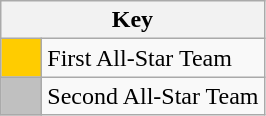<table class="wikitable" style="text-align: center;">
<tr>
<th colspan=2>Key</th>
</tr>
<tr>
<td style="background:#FFCC00; width:20px;"></td>
<td align=left>First All-Star Team</td>
</tr>
<tr>
<td style="background:#C0C0C0; width:20px;"></td>
<td align=left>Second All-Star Team</td>
</tr>
</table>
